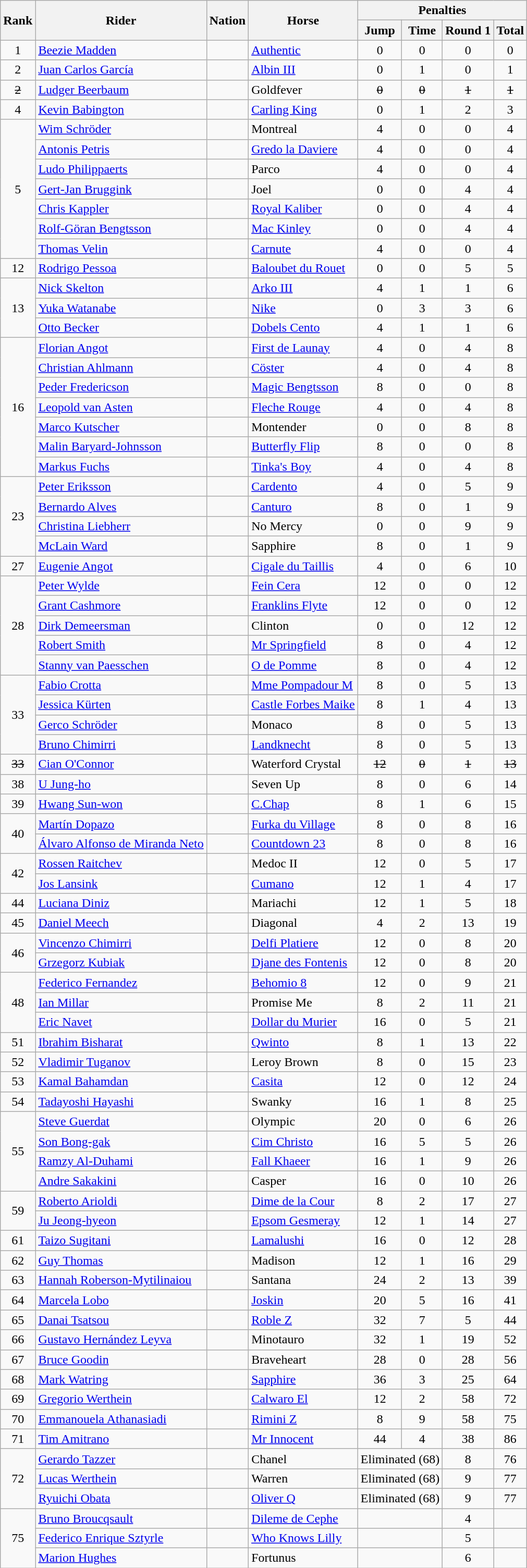<table class="wikitable sortable" style="text-align:center">
<tr>
<th rowspan=2>Rank</th>
<th rowspan=2>Rider</th>
<th rowspan=2>Nation</th>
<th rowspan=2>Horse</th>
<th colspan=4>Penalties</th>
</tr>
<tr>
<th>Jump</th>
<th>Time</th>
<th>Round 1</th>
<th>Total</th>
</tr>
<tr>
<td>1</td>
<td align=left><a href='#'>Beezie Madden</a></td>
<td align=left></td>
<td align=left><a href='#'>Authentic</a></td>
<td>0</td>
<td>0</td>
<td>0</td>
<td>0</td>
</tr>
<tr>
<td>2</td>
<td align=left><a href='#'>Juan Carlos García</a></td>
<td align=left></td>
<td align=left><a href='#'>Albin III</a></td>
<td>0</td>
<td>1</td>
<td>0</td>
<td>1</td>
</tr>
<tr>
<td><s>2</s></td>
<td align=left><a href='#'>Ludger Beerbaum</a></td>
<td align=left></td>
<td align=left>Goldfever</td>
<td><s>0</s></td>
<td><s>0</s></td>
<td><s>1</s></td>
<td><s>1</s></td>
</tr>
<tr>
<td>4</td>
<td align=left><a href='#'>Kevin Babington</a></td>
<td align=left></td>
<td align=left><a href='#'>Carling King</a></td>
<td>0</td>
<td>1</td>
<td>2</td>
<td>3</td>
</tr>
<tr>
<td rowspan="7">5</td>
<td align=left><a href='#'>Wim Schröder</a></td>
<td align=left></td>
<td align=left>Montreal</td>
<td>4</td>
<td>0</td>
<td>0</td>
<td>4</td>
</tr>
<tr>
<td align=left><a href='#'>Antonis Petris</a></td>
<td align=left></td>
<td align=left><a href='#'>Gredo la Daviere</a></td>
<td>4</td>
<td>0</td>
<td>0</td>
<td>4</td>
</tr>
<tr>
<td align=left><a href='#'>Ludo Philippaerts</a></td>
<td align=left></td>
<td align=left>Parco</td>
<td>4</td>
<td>0</td>
<td>0</td>
<td>4</td>
</tr>
<tr>
<td align=left><a href='#'>Gert-Jan Bruggink</a></td>
<td align=left></td>
<td align=left>Joel</td>
<td>0</td>
<td>0</td>
<td>4</td>
<td>4</td>
</tr>
<tr>
<td align=left><a href='#'>Chris Kappler</a></td>
<td align=left></td>
<td align=left><a href='#'>Royal Kaliber</a></td>
<td>0</td>
<td>0</td>
<td>4</td>
<td>4</td>
</tr>
<tr>
<td align=left><a href='#'>Rolf-Göran Bengtsson</a></td>
<td align=left></td>
<td align=left><a href='#'>Mac Kinley</a></td>
<td>0</td>
<td>0</td>
<td>4</td>
<td>4</td>
</tr>
<tr>
<td align=left><a href='#'>Thomas Velin</a></td>
<td align=left></td>
<td align=left><a href='#'>Carnute</a></td>
<td>4</td>
<td>0</td>
<td>0</td>
<td>4</td>
</tr>
<tr>
<td>12</td>
<td align=left><a href='#'>Rodrigo Pessoa</a></td>
<td align=left></td>
<td align=left><a href='#'>Baloubet du Rouet</a></td>
<td>0</td>
<td>0</td>
<td>5</td>
<td>5</td>
</tr>
<tr>
<td rowspan=3>13</td>
<td align=left><a href='#'>Nick Skelton</a></td>
<td align=left></td>
<td align=left><a href='#'>Arko III</a></td>
<td>4</td>
<td>1</td>
<td>1</td>
<td>6</td>
</tr>
<tr>
<td align=left><a href='#'>Yuka Watanabe</a></td>
<td align=left></td>
<td align=left><a href='#'>Nike</a></td>
<td>0</td>
<td>3</td>
<td>3</td>
<td>6</td>
</tr>
<tr>
<td align=left><a href='#'>Otto Becker</a></td>
<td align=left></td>
<td align=left><a href='#'>Dobels Cento</a></td>
<td>4</td>
<td>1</td>
<td>1</td>
<td>6</td>
</tr>
<tr>
<td rowspan="7">16</td>
<td align=left><a href='#'>Florian Angot</a></td>
<td align=left></td>
<td align=left><a href='#'>First de Launay</a></td>
<td>4</td>
<td>0</td>
<td>4</td>
<td>8</td>
</tr>
<tr>
<td align=left><a href='#'>Christian Ahlmann</a></td>
<td align=left></td>
<td align=left><a href='#'>Cöster</a></td>
<td>4</td>
<td>0</td>
<td>4</td>
<td>8</td>
</tr>
<tr>
<td align=left><a href='#'>Peder Fredericson</a></td>
<td align=left></td>
<td align=left><a href='#'>Magic Bengtsson</a></td>
<td>8</td>
<td>0</td>
<td>0</td>
<td>8</td>
</tr>
<tr>
<td align=left><a href='#'>Leopold van Asten</a></td>
<td align=left></td>
<td align=left><a href='#'>Fleche Rouge</a></td>
<td>4</td>
<td>0</td>
<td>4</td>
<td>8</td>
</tr>
<tr>
<td align=left><a href='#'>Marco Kutscher</a></td>
<td align=left></td>
<td align=left>Montender</td>
<td>0</td>
<td>0</td>
<td>8</td>
<td>8</td>
</tr>
<tr>
<td align=left><a href='#'>Malin Baryard-Johnsson</a></td>
<td align=left></td>
<td align=left><a href='#'>Butterfly Flip</a></td>
<td>8</td>
<td>0</td>
<td>0</td>
<td>8</td>
</tr>
<tr>
<td align=left><a href='#'>Markus Fuchs</a></td>
<td align=left></td>
<td align=left><a href='#'>Tinka's Boy</a></td>
<td>4</td>
<td>0</td>
<td>4</td>
<td>8</td>
</tr>
<tr>
<td rowspan="4">23</td>
<td align=left><a href='#'>Peter Eriksson</a></td>
<td align=left></td>
<td align=left><a href='#'>Cardento</a></td>
<td>4</td>
<td>0</td>
<td>5</td>
<td>9</td>
</tr>
<tr>
<td align=left><a href='#'>Bernardo Alves</a></td>
<td align=left></td>
<td align=left><a href='#'>Canturo</a></td>
<td>8</td>
<td>0</td>
<td>1</td>
<td>9</td>
</tr>
<tr>
<td align=left><a href='#'>Christina Liebherr</a></td>
<td align=left></td>
<td align=left>No Mercy</td>
<td>0</td>
<td>0</td>
<td>9</td>
<td>9</td>
</tr>
<tr>
<td align=left><a href='#'>McLain Ward</a></td>
<td align=left></td>
<td align=left>Sapphire</td>
<td>8</td>
<td>0</td>
<td>1</td>
<td>9</td>
</tr>
<tr>
<td>27</td>
<td align=left><a href='#'>Eugenie Angot</a></td>
<td align=left></td>
<td align=left><a href='#'>Cigale du Taillis</a></td>
<td>4</td>
<td>0</td>
<td>6</td>
<td>10</td>
</tr>
<tr>
<td rowspan="5">28</td>
<td align=left><a href='#'>Peter Wylde</a></td>
<td align=left></td>
<td align=left><a href='#'>Fein Cera</a></td>
<td>12</td>
<td>0</td>
<td>0</td>
<td>12</td>
</tr>
<tr>
<td align=left><a href='#'>Grant Cashmore</a></td>
<td align=left></td>
<td align=left><a href='#'>Franklins Flyte</a></td>
<td>12</td>
<td>0</td>
<td>0</td>
<td>12</td>
</tr>
<tr>
<td align=left><a href='#'>Dirk Demeersman</a></td>
<td align=left></td>
<td align=left>Clinton</td>
<td>0</td>
<td>0</td>
<td>12</td>
<td>12</td>
</tr>
<tr>
<td align=left><a href='#'>Robert Smith</a></td>
<td align=left></td>
<td align=left><a href='#'>Mr Springfield</a></td>
<td>8</td>
<td>0</td>
<td>4</td>
<td>12</td>
</tr>
<tr>
<td align=left><a href='#'>Stanny van Paesschen</a></td>
<td align=left></td>
<td align=left><a href='#'>O de Pomme</a></td>
<td>8</td>
<td>0</td>
<td>4</td>
<td>12</td>
</tr>
<tr>
<td rowspan=4>33</td>
<td align=left><a href='#'>Fabio Crotta</a></td>
<td align=left></td>
<td align=left><a href='#'>Mme Pompadour M</a></td>
<td>8</td>
<td>0</td>
<td>5</td>
<td>13</td>
</tr>
<tr>
<td align=left><a href='#'>Jessica Kürten</a></td>
<td align=left></td>
<td align=left><a href='#'>Castle Forbes Maike</a></td>
<td>8</td>
<td>1</td>
<td>4</td>
<td>13</td>
</tr>
<tr>
<td align=left><a href='#'>Gerco Schröder</a></td>
<td align=left></td>
<td align=left>Monaco</td>
<td>8</td>
<td>0</td>
<td>5</td>
<td>13</td>
</tr>
<tr>
<td align=left><a href='#'>Bruno Chimirri</a></td>
<td align=left></td>
<td align=left><a href='#'>Landknecht</a></td>
<td>8</td>
<td>0</td>
<td>5</td>
<td>13</td>
</tr>
<tr>
<td><s>33</s></td>
<td align=left><a href='#'>Cian O'Connor</a></td>
<td align=left></td>
<td align=left>Waterford Crystal</td>
<td><s>12</s></td>
<td><s>0</s></td>
<td><s>1</s></td>
<td><s>13</s></td>
</tr>
<tr>
<td>38</td>
<td align=left><a href='#'>U Jung-ho</a></td>
<td align=left></td>
<td align=left>Seven Up</td>
<td>8</td>
<td>0</td>
<td>6</td>
<td>14</td>
</tr>
<tr>
<td>39</td>
<td align=left><a href='#'>Hwang Sun-won</a></td>
<td align=left></td>
<td align=left><a href='#'>C.Chap</a></td>
<td>8</td>
<td>1</td>
<td>6</td>
<td>15</td>
</tr>
<tr>
<td rowspan="2">40</td>
<td align=left><a href='#'>Martín Dopazo</a></td>
<td align=left></td>
<td align=left><a href='#'>Furka du Village</a></td>
<td>8</td>
<td>0</td>
<td>8</td>
<td>16</td>
</tr>
<tr>
<td align=left><a href='#'>Álvaro Alfonso de Miranda Neto</a></td>
<td align=left></td>
<td align=left><a href='#'>Countdown 23</a></td>
<td>8</td>
<td>0</td>
<td>8</td>
<td>16</td>
</tr>
<tr>
<td rowspan="2">42</td>
<td align=left><a href='#'>Rossen Raitchev</a></td>
<td align=left></td>
<td align=left>Medoc II</td>
<td>12</td>
<td>0</td>
<td>5</td>
<td>17</td>
</tr>
<tr>
<td align=left><a href='#'>Jos Lansink</a></td>
<td align=left></td>
<td align=left><a href='#'>Cumano</a></td>
<td>12</td>
<td>1</td>
<td>4</td>
<td>17</td>
</tr>
<tr>
<td>44</td>
<td align=left><a href='#'>Luciana Diniz</a></td>
<td align=left></td>
<td align=left>Mariachi</td>
<td>12</td>
<td>1</td>
<td>5</td>
<td>18</td>
</tr>
<tr>
<td>45</td>
<td align=left><a href='#'>Daniel Meech</a></td>
<td align=left></td>
<td align=left>Diagonal</td>
<td>4</td>
<td>2</td>
<td>13</td>
<td>19</td>
</tr>
<tr>
<td rowspan="2">46</td>
<td align=left><a href='#'>Vincenzo Chimirri</a></td>
<td align=left></td>
<td align=left><a href='#'>Delfi Platiere</a></td>
<td>12</td>
<td>0</td>
<td>8</td>
<td>20</td>
</tr>
<tr>
<td align=left><a href='#'>Grzegorz Kubiak</a></td>
<td align=left></td>
<td align=left><a href='#'>Djane des Fontenis</a></td>
<td>12</td>
<td>0</td>
<td>8</td>
<td>20</td>
</tr>
<tr>
<td rowspan="3">48</td>
<td align=left><a href='#'>Federico Fernandez</a></td>
<td align=left></td>
<td align=left><a href='#'>Behomio 8</a></td>
<td>12</td>
<td>0</td>
<td>9</td>
<td>21</td>
</tr>
<tr>
<td align=left><a href='#'>Ian Millar</a></td>
<td align=left></td>
<td align=left>Promise Me</td>
<td>8</td>
<td>2</td>
<td>11</td>
<td>21</td>
</tr>
<tr>
<td align=left><a href='#'>Eric Navet</a></td>
<td align=left></td>
<td align=left><a href='#'>Dollar du Murier</a></td>
<td>16</td>
<td>0</td>
<td>5</td>
<td>21</td>
</tr>
<tr>
<td>51</td>
<td align=left><a href='#'>Ibrahim Bisharat</a></td>
<td align=left></td>
<td align=left><a href='#'>Qwinto</a></td>
<td>8</td>
<td>1</td>
<td>13</td>
<td>22</td>
</tr>
<tr>
<td>52</td>
<td align=left><a href='#'>Vladimir Tuganov</a></td>
<td align=left></td>
<td align=left>Leroy Brown</td>
<td>8</td>
<td>0</td>
<td>15</td>
<td>23</td>
</tr>
<tr>
<td>53</td>
<td align=left><a href='#'>Kamal Bahamdan</a></td>
<td align=left></td>
<td align=left><a href='#'>Casita</a></td>
<td>12</td>
<td>0</td>
<td>12</td>
<td>24</td>
</tr>
<tr>
<td>54</td>
<td align=left><a href='#'>Tadayoshi Hayashi</a></td>
<td align=left></td>
<td align=left>Swanky</td>
<td>16</td>
<td>1</td>
<td>8</td>
<td>25</td>
</tr>
<tr>
<td rowspan="4">55</td>
<td align=left><a href='#'>Steve Guerdat</a></td>
<td align=left></td>
<td align=left>Olympic</td>
<td>20</td>
<td>0</td>
<td>6</td>
<td>26</td>
</tr>
<tr>
<td align=left><a href='#'>Son Bong-gak</a></td>
<td align=left></td>
<td align=left><a href='#'>Cim Christo</a></td>
<td>16</td>
<td>5</td>
<td>5</td>
<td>26</td>
</tr>
<tr>
<td align=left><a href='#'>Ramzy Al-Duhami</a></td>
<td align=left></td>
<td align=left><a href='#'>Fall Khaeer</a></td>
<td>16</td>
<td>1</td>
<td>9</td>
<td>26</td>
</tr>
<tr>
<td align=left><a href='#'>Andre Sakakini</a></td>
<td align=left></td>
<td align=left>Casper</td>
<td>16</td>
<td>0</td>
<td>10</td>
<td>26</td>
</tr>
<tr>
<td rowspan="2">59</td>
<td align=left><a href='#'>Roberto Arioldi</a></td>
<td align=left></td>
<td align=left><a href='#'>Dime de la Cour</a></td>
<td>8</td>
<td>2</td>
<td>17</td>
<td>27</td>
</tr>
<tr>
<td align=left><a href='#'>Ju Jeong-hyeon</a></td>
<td align=left></td>
<td align=left><a href='#'>Epsom Gesmeray</a></td>
<td>12</td>
<td>1</td>
<td>14</td>
<td>27</td>
</tr>
<tr>
<td>61</td>
<td align=left><a href='#'>Taizo Sugitani</a></td>
<td align=left></td>
<td align=left><a href='#'>Lamalushi</a></td>
<td>16</td>
<td>0</td>
<td>12</td>
<td>28</td>
</tr>
<tr>
<td>62</td>
<td align=left><a href='#'>Guy Thomas</a></td>
<td align=left></td>
<td align=left>Madison</td>
<td>12</td>
<td>1</td>
<td>16</td>
<td>29</td>
</tr>
<tr>
<td>63</td>
<td align=left><a href='#'>Hannah Roberson-Mytilinaiou</a></td>
<td align=left></td>
<td align=left>Santana</td>
<td>24</td>
<td>2</td>
<td>13</td>
<td>39</td>
</tr>
<tr>
<td>64</td>
<td align=left><a href='#'>Marcela Lobo</a></td>
<td align=left></td>
<td align=left><a href='#'>Joskin</a></td>
<td>20</td>
<td>5</td>
<td>16</td>
<td>41</td>
</tr>
<tr>
<td>65</td>
<td align=left><a href='#'>Danai Tsatsou</a></td>
<td align=left></td>
<td align=left><a href='#'>Roble Z</a></td>
<td>32</td>
<td>7</td>
<td>5</td>
<td>44</td>
</tr>
<tr>
<td>66</td>
<td align=left><a href='#'>Gustavo Hernández Leyva</a></td>
<td align=left></td>
<td align=left>Minotauro</td>
<td>32</td>
<td>1</td>
<td>19</td>
<td>52</td>
</tr>
<tr>
<td>67</td>
<td align=left><a href='#'>Bruce Goodin</a></td>
<td align=left></td>
<td align=left>Braveheart</td>
<td>28</td>
<td>0</td>
<td>28</td>
<td>56</td>
</tr>
<tr>
<td>68</td>
<td align=left><a href='#'>Mark Watring</a></td>
<td align=left></td>
<td align=left><a href='#'>Sapphire</a></td>
<td>36</td>
<td>3</td>
<td>25</td>
<td>64</td>
</tr>
<tr>
<td>69</td>
<td align=left><a href='#'>Gregorio Werthein</a></td>
<td align=left></td>
<td align=left><a href='#'>Calwaro El</a></td>
<td>12</td>
<td>2</td>
<td>58</td>
<td>72</td>
</tr>
<tr>
<td>70</td>
<td align=left><a href='#'>Emmanouela Athanasiadi</a></td>
<td align=left></td>
<td align=left><a href='#'>Rimini Z</a></td>
<td>8</td>
<td>9</td>
<td>58</td>
<td>75</td>
</tr>
<tr>
<td>71</td>
<td align=left><a href='#'>Tim Amitrano</a></td>
<td align=left></td>
<td align=left><a href='#'>Mr Innocent</a></td>
<td>44</td>
<td>4</td>
<td>38</td>
<td>86</td>
</tr>
<tr>
<td rowspan="3">72</td>
<td align=left><a href='#'>Gerardo Tazzer</a></td>
<td align=left></td>
<td align=left>Chanel</td>
<td colspan=2 data-sort-value=99>Eliminated (68)</td>
<td>8</td>
<td>76</td>
</tr>
<tr>
<td align=left><a href='#'>Lucas Werthein</a></td>
<td align=left></td>
<td align=left>Warren</td>
<td colspan=2 data-sort-value=99>Eliminated (68)</td>
<td>9</td>
<td>77</td>
</tr>
<tr>
<td align=left><a href='#'>Ryuichi Obata</a></td>
<td align=left></td>
<td align=left><a href='#'>Oliver Q</a></td>
<td colspan=2 data-sort-value=99>Eliminated (68)</td>
<td>9</td>
<td>77</td>
</tr>
<tr>
<td rowspan="3">75</td>
<td align=left><a href='#'>Bruno Broucqsault</a></td>
<td align=left></td>
<td align=left><a href='#'>Dileme de Cephe</a></td>
<td colspan=2 data-sort-value=99></td>
<td>4</td>
<td data-sort-value=99></td>
</tr>
<tr>
<td align=left><a href='#'>Federico Enrique Sztyrle</a></td>
<td align=left></td>
<td align=left><a href='#'>Who Knows Lilly</a></td>
<td colspan=2 data-sort-value=99></td>
<td>5</td>
<td data-sort-value=99></td>
</tr>
<tr>
<td align=left><a href='#'>Marion Hughes</a></td>
<td align=left></td>
<td align=left>Fortunus</td>
<td colspan=2 data-sort-value=99></td>
<td>6</td>
<td data-sort-value=99></td>
</tr>
</table>
